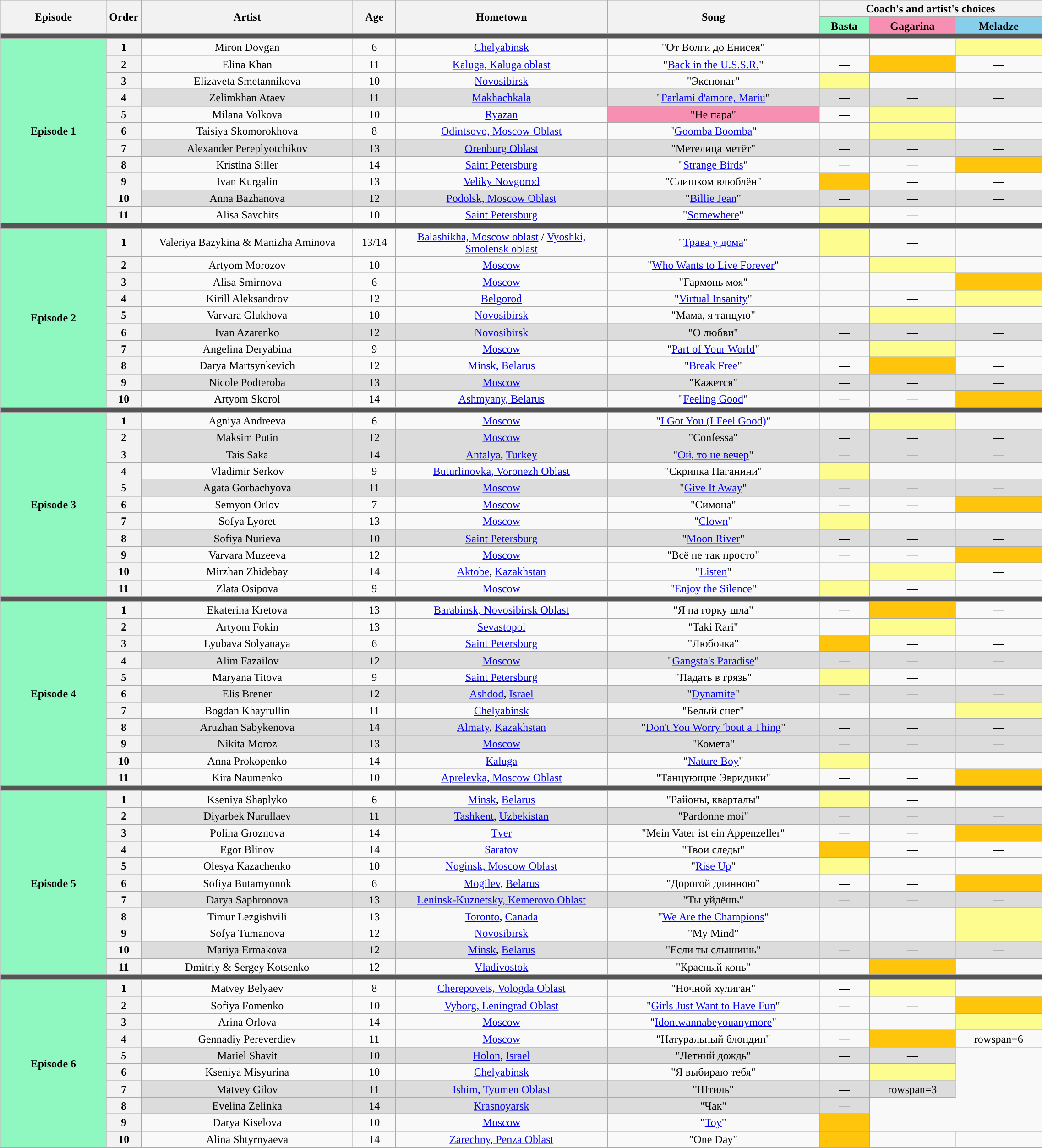<table class="wikitable" style="text-align:center; line-height:17px; width:120%">
<tr>
<th rowspan="2" scope="col" style="width:10%">Episode</th>
<th rowspan="2" scope="col" style="width:03%">Order</th>
<th rowspan="2" scope="col" style="width:20%">Artist</th>
<th rowspan="2" scope="col" style="width:04%">Age</th>
<th rowspan="2" scope="col" style="width:20%">Hometown</th>
<th rowspan="2" scope="col" style="width:20%">Song</th>
<th colspan="3" scope="col" style="width:21%">Coach's and artist's choices</th>
</tr>
<tr>
<th style="background:#8ff7c0;">Basta</th>
<th style="background:#f78fb2;">Gagarina</th>
<th style="background:#87ceeb;">Meladze</th>
</tr>
<tr>
<td colspan="9" style="background:#555"></td>
</tr>
<tr>
<td rowspan="11" style="background:#8ff7c0;"><strong>Episode 1</strong> <br></td>
<th>1</th>
<td>Miron Dovgan</td>
<td>6</td>
<td><a href='#'>Chelyabinsk</a></td>
<td>"От Волги до Енисея"</td>
<td><strong></strong></td>
<td><strong></strong></td>
<td style="background:#fdfc8f;"><strong></strong></td>
</tr>
<tr>
<th>2</th>
<td>Elina Khan</td>
<td>11</td>
<td><a href='#'>Kaluga, Kaluga oblast</a></td>
<td>"<a href='#'>Back in the U.S.S.R.</a>"</td>
<td>—</td>
<td style="background:#ffc40c;"><strong></strong></td>
<td>—</td>
</tr>
<tr>
<th>3</th>
<td>Elizaveta Smetannikova</td>
<td>10</td>
<td><a href='#'>Novosibirsk</a></td>
<td>"Экспонат"</td>
<td style="background:#fdfc8f;"><strong></strong></td>
<td><strong></strong></td>
<td><strong></strong></td>
</tr>
<tr style="background:#DCDCDC;">
<th>4</th>
<td>Zelimkhan Ataev</td>
<td>11</td>
<td><a href='#'>Makhachkala</a></td>
<td>"<a href='#'>Parlami d'amore, Mariu</a>"</td>
<td>—</td>
<td>—</td>
<td>—</td>
</tr>
<tr>
<th>5</th>
<td>Milana Volkova</td>
<td>10</td>
<td><a href='#'>Ryazan</a></td>
<td style="background:#f78fb2;">"Не пара"</td>
<td>—</td>
<td style="background:#fdfc8f;"><strong></strong></td>
<td><strong></strong></td>
</tr>
<tr>
<th>6</th>
<td>Taisiya Skomorokhova</td>
<td>8</td>
<td><a href='#'>Odintsovo, Moscow Oblast</a></td>
<td>"<a href='#'>Goomba Boomba</a>"</td>
<td><strong></strong></td>
<td style="background:#fdfc8f;"><strong></strong></td>
<td><strong></strong></td>
</tr>
<tr style="background:#DCDCDC;">
<th>7</th>
<td>Alexander Pereplyotchikov</td>
<td>13</td>
<td><a href='#'>Orenburg Oblast</a></td>
<td>"Метелица метёт"</td>
<td>—</td>
<td>—</td>
<td>—</td>
</tr>
<tr>
<th>8</th>
<td>Kristina Siller</td>
<td>14</td>
<td><a href='#'>Saint Petersburg</a></td>
<td>"<a href='#'>Strange Birds</a>"</td>
<td>—</td>
<td>—</td>
<td style="background:#ffc40c;"><strong></strong></td>
</tr>
<tr>
<th>9</th>
<td>Ivan Kurgalin</td>
<td>13</td>
<td><a href='#'>Veliky Novgorod</a></td>
<td>"Слишком влюблён"</td>
<td style="background:#ffc40c;"><strong></strong></td>
<td>—</td>
<td>—</td>
</tr>
<tr style="background:#DCDCDC;">
<th>10</th>
<td>Anna Bazhanova</td>
<td>12</td>
<td><a href='#'>Podolsk, Moscow Oblast</a></td>
<td>"<a href='#'>Billie Jean</a>"</td>
<td>—</td>
<td>—</td>
<td>—</td>
</tr>
<tr>
<th>11</th>
<td>Alisa Savchits</td>
<td>10</td>
<td><a href='#'>Saint Petersburg</a></td>
<td>"<a href='#'>Somewhere</a>"</td>
<td style="background:#fdfc8f;"><strong></strong></td>
<td>—</td>
<td><strong></strong></td>
</tr>
<tr>
<td colspan="9" style="background:#555"></td>
</tr>
<tr>
<td rowspan="10" style="background:#8ff7c0;"><strong>Episode 2</strong> <br></td>
<th>1</th>
<td>Valeriya Bazykina & Manizha Aminova</td>
<td>13/14</td>
<td><a href='#'>Balashikha, Moscow oblast</a> / <a href='#'>Vyoshki, Smolensk oblast</a></td>
<td>"<a href='#'>Трава у дома</a>"</td>
<td style="background:#fdfc8f;"><strong></strong></td>
<td>—</td>
<td><strong></strong></td>
</tr>
<tr>
<th>2</th>
<td>Artyom Morozov</td>
<td>10</td>
<td><a href='#'>Moscow</a></td>
<td>"<a href='#'>Who Wants to Live Forever</a>"</td>
<td><strong></strong></td>
<td style="background:#fdfc8f;"><strong></strong></td>
<td><strong></strong></td>
</tr>
<tr>
<th>3</th>
<td>Alisa Smirnova</td>
<td>6</td>
<td><a href='#'>Moscow</a></td>
<td>"Гармонь моя"</td>
<td>—</td>
<td>—</td>
<td style="background:#ffc40c;"><strong></strong></td>
</tr>
<tr>
<th>4</th>
<td>Kirill Aleksandrov</td>
<td>12</td>
<td><a href='#'>Belgorod</a></td>
<td>"<a href='#'>Virtual Insanity</a>"</td>
<td><strong></strong></td>
<td>—</td>
<td style="background:#fdfc8f;"><strong></strong></td>
</tr>
<tr>
<th>5</th>
<td>Varvara Glukhova</td>
<td>10</td>
<td><a href='#'>Novosibirsk</a></td>
<td>"Мама, я танцую"</td>
<td><strong></strong></td>
<td style="background:#fdfc8f;"><strong></strong></td>
<td><strong></strong></td>
</tr>
<tr style="background:#DCDCDC;">
<th>6</th>
<td>Ivan Azarenko</td>
<td>12</td>
<td><a href='#'>Novosibirsk</a></td>
<td>"О любви"</td>
<td>—</td>
<td>—</td>
<td>—</td>
</tr>
<tr>
<th>7</th>
<td>Angelina Deryabina</td>
<td>9</td>
<td><a href='#'>Moscow</a></td>
<td>"<a href='#'>Part of Your World</a>"</td>
<td><strong></strong></td>
<td style="background:#fdfc8f;"><strong></strong></td>
<td><strong></strong></td>
</tr>
<tr>
<th>8</th>
<td>Darya Martsynkevich</td>
<td>12</td>
<td><a href='#'>Minsk, Belarus</a> </td>
<td>"<a href='#'>Break Free</a>"</td>
<td>—</td>
<td style="background:#ffc40c;"><strong></strong></td>
<td>—</td>
</tr>
<tr style="background:#DCDCDC;">
<th>9</th>
<td>Nicole Podteroba</td>
<td>13</td>
<td><a href='#'>Moscow</a></td>
<td>"Кажется"</td>
<td>—</td>
<td>—</td>
<td>—</td>
</tr>
<tr>
<th>10</th>
<td>Artyom Skorol</td>
<td>14</td>
<td><a href='#'>Ashmyany, Belarus</a> </td>
<td>"<a href='#'>Feeling Good</a>"</td>
<td>—</td>
<td>—</td>
<td style="background:#ffc40c;"><strong></strong></td>
</tr>
<tr>
<td colspan="9" style="background:#555"></td>
</tr>
<tr>
<td rowspan="11" style="background:#8ff7c0;"><strong>Episode 3</strong> <br></td>
<th>1</th>
<td>Agniya Andreeva</td>
<td>6</td>
<td><a href='#'>Moscow</a></td>
<td>"<a href='#'>I Got You (I Feel Good)</a>"</td>
<td><strong></strong></td>
<td style="background:#fdfc8f;"><strong></strong></td>
<td><strong></strong></td>
</tr>
<tr style="background:#DCDCDC;">
<th>2</th>
<td>Maksim Putin</td>
<td>12</td>
<td><a href='#'>Moscow</a></td>
<td>"Confessa"</td>
<td>—</td>
<td>—</td>
<td>—</td>
</tr>
<tr style="background:#DCDCDC;">
<th>3</th>
<td>Tais Saka</td>
<td>14</td>
<td><a href='#'>Antalya</a>, <a href='#'>Turkey</a> </td>
<td>"<a href='#'>Ой, то не вечер</a>"</td>
<td>—</td>
<td>—</td>
<td>—</td>
</tr>
<tr>
<th>4</th>
<td>Vladimir Serkov</td>
<td>9</td>
<td><a href='#'>Buturlinovka, Voronezh Oblast</a></td>
<td>"Скрипка Паганини"</td>
<td style="background:#fdfc8f;"><strong></strong></td>
<td><strong></strong></td>
<td><strong></strong></td>
</tr>
<tr style="background:#DCDCDC;">
<th>5</th>
<td>Agata Gorbachyova</td>
<td>11</td>
<td><a href='#'>Moscow</a></td>
<td>"<a href='#'>Give It Away</a>"</td>
<td>—</td>
<td>—</td>
<td>—</td>
</tr>
<tr>
<th>6</th>
<td>Semyon Orlov</td>
<td>7</td>
<td><a href='#'>Moscow</a></td>
<td>"Симона"</td>
<td>—</td>
<td>—</td>
<td style="background:#ffc40c;"><strong></strong></td>
</tr>
<tr>
<th>7</th>
<td>Sofya Lyoret</td>
<td>13</td>
<td><a href='#'>Moscow</a></td>
<td>"<a href='#'>Clown</a>"</td>
<td style="background:#fdfc8f;"><strong></strong></td>
<td><strong></strong></td>
<td><strong></strong></td>
</tr>
<tr style="background:#DCDCDC;">
<th>8</th>
<td>Sofiya Nurieva</td>
<td>10</td>
<td><a href='#'>Saint Petersburg</a></td>
<td>"<a href='#'>Moon River</a>"</td>
<td>—</td>
<td>—</td>
<td>—</td>
</tr>
<tr>
<th>9</th>
<td>Varvara Muzeeva</td>
<td>12</td>
<td><a href='#'>Moscow</a></td>
<td>"Всё не так просто"</td>
<td>—</td>
<td>—</td>
<td style="background:#ffc40c;"><strong></strong></td>
</tr>
<tr>
<th>10</th>
<td>Mirzhan Zhidebay</td>
<td>14</td>
<td><a href='#'>Aktobe</a>, <a href='#'>Kazakhstan</a> </td>
<td>"<a href='#'>Listen</a>"</td>
<td><strong></strong></td>
<td style="background:#fdfc8f;"><strong></strong></td>
<td>—</td>
</tr>
<tr>
<th>11</th>
<td>Zlata Osipova</td>
<td>9</td>
<td><a href='#'>Moscow</a></td>
<td>"<a href='#'>Enjoy the Silence</a>"</td>
<td style="background:#fdfc8f;"><strong></strong></td>
<td>—</td>
<td><strong></strong></td>
</tr>
<tr>
<td colspan="9" style="background:#555"></td>
</tr>
<tr>
<td rowspan="11" style="background:#8ff7c0;"><strong>Episode 4</strong> <br></td>
<th>1</th>
<td>Ekaterina Kretova</td>
<td>13</td>
<td><a href='#'>Barabinsk, Novosibirsk Oblast</a></td>
<td>"Я на горку шла"</td>
<td>—</td>
<td style="background:#ffc40c;"><strong></strong></td>
<td>—</td>
</tr>
<tr>
<th>2</th>
<td>Artyom Fokin</td>
<td>13</td>
<td><a href='#'>Sevastopol</a></td>
<td>"Taki Rari"</td>
<td><strong></strong></td>
<td style="background:#fdfc8f;"><strong></strong></td>
<td><strong></strong></td>
</tr>
<tr>
<th>3</th>
<td>Lyubava Solyanaya</td>
<td>6</td>
<td><a href='#'>Saint Petersburg</a></td>
<td>"Любочка"</td>
<td style="background:#ffc40c;"><strong></strong></td>
<td>—</td>
<td>—</td>
</tr>
<tr style="background:#DCDCDC;">
<th>4</th>
<td>Alim Fazailov</td>
<td>12</td>
<td><a href='#'>Moscow</a></td>
<td>"<a href='#'>Gangsta's Paradise</a>"</td>
<td>—</td>
<td>—</td>
<td>—</td>
</tr>
<tr>
<th>5</th>
<td>Maryana Titova</td>
<td>9</td>
<td><a href='#'>Saint Petersburg</a></td>
<td>"Падать в грязь"</td>
<td style="background:#fdfc8f;"><strong></strong></td>
<td>—</td>
<td><strong></strong></td>
</tr>
<tr style="background:#DCDCDC;">
<th>6</th>
<td>Elis Brener</td>
<td>12</td>
<td><a href='#'>Ashdod</a>, <a href='#'>Israel</a> </td>
<td>"<a href='#'>Dynamite</a>"</td>
<td>—</td>
<td>—</td>
<td>—</td>
</tr>
<tr>
<th>7</th>
<td>Bogdan Khayrullin</td>
<td>11</td>
<td><a href='#'>Chelyabinsk</a></td>
<td>"Белый снег"</td>
<td><strong></strong></td>
<td><strong></strong></td>
<td style="background:#fdfc8f;"><strong></strong></td>
</tr>
<tr style="background:#DCDCDC;">
<th>8</th>
<td>Aruzhan Sabykenova</td>
<td>14</td>
<td><a href='#'>Almaty</a>, <a href='#'>Kazakhstan</a> </td>
<td>"<a href='#'>Don't You Worry 'bout a Thing</a>"</td>
<td>—</td>
<td>—</td>
<td>—</td>
</tr>
<tr style="background:#DCDCDC;">
<th>9</th>
<td>Nikita Moroz</td>
<td>13</td>
<td><a href='#'>Moscow</a></td>
<td>"Комета"</td>
<td>—</td>
<td>—</td>
<td>—</td>
</tr>
<tr>
<th>10</th>
<td>Anna Prokopenko</td>
<td>14</td>
<td><a href='#'>Kaluga</a></td>
<td>"<a href='#'>Nature Boy</a>"</td>
<td style="background:#fdfc8f;"><strong></strong></td>
<td>—</td>
<td><strong></strong></td>
</tr>
<tr>
<th>11</th>
<td>Kira Naumenko</td>
<td>10</td>
<td><a href='#'>Aprelevka, Moscow Oblast</a></td>
<td>"Танцующие Эвридики"</td>
<td>—</td>
<td>—</td>
<td style="background:#ffc40c;"><strong></strong></td>
</tr>
<tr>
<td colspan="9" style="background:#555"></td>
</tr>
<tr>
<td rowspan="11" style="background:#8ff7c0;"><strong>Episode 5</strong> <br></td>
<th>1</th>
<td>Kseniya Shaplyko</td>
<td>6</td>
<td><a href='#'>Minsk</a>, <a href='#'>Belarus</a> </td>
<td>"Районы, кварталы"</td>
<td style="background:#fdfc8f;"><strong></strong></td>
<td>—</td>
<td><strong></strong></td>
</tr>
<tr style="background:#DCDCDC;">
<th>2</th>
<td>Diyarbek Nurullaev</td>
<td>11</td>
<td><a href='#'>Tashkent</a>, <a href='#'>Uzbekistan</a> </td>
<td>"Pardonne moi"</td>
<td>—</td>
<td>—</td>
<td>—</td>
</tr>
<tr>
<th>3</th>
<td>Polina Groznova</td>
<td>14</td>
<td><a href='#'>Tver</a></td>
<td>"Mein Vater ist ein Appenzeller"</td>
<td>—</td>
<td>—</td>
<td style="background:#ffc40c;"><strong></strong></td>
</tr>
<tr>
<th>4</th>
<td>Egor Blinov</td>
<td>14</td>
<td><a href='#'>Saratov</a></td>
<td>"Твои следы"</td>
<td style="background:#ffc40c;"><strong></strong></td>
<td>—</td>
<td>—</td>
</tr>
<tr>
<th>5</th>
<td>Olesya Kazachenko</td>
<td>10</td>
<td><a href='#'>Noginsk, Moscow Oblast</a></td>
<td>"<a href='#'>Rise Up</a>"</td>
<td style="background:#fdfc8f;"><strong></strong></td>
<td><strong></strong></td>
<td><strong></strong></td>
</tr>
<tr>
<th>6</th>
<td>Sofiya Butamyonok</td>
<td>6</td>
<td><a href='#'>Mogilev</a>, <a href='#'>Belarus</a> </td>
<td>"Дорогой длинною"</td>
<td>—</td>
<td>—</td>
<td style="background:#ffc40c;"><strong></strong></td>
</tr>
<tr style="background:#DCDCDC;">
<th>7</th>
<td>Darya Saphronova</td>
<td>13</td>
<td><a href='#'>Leninsk-Kuznetsky, Kemerovo Oblast</a></td>
<td>"Ты уйдёшь"</td>
<td>—</td>
<td>—</td>
<td>—</td>
</tr>
<tr>
<th>8</th>
<td>Timur Lezgishvili</td>
<td>13</td>
<td><a href='#'>Toronto</a>, <a href='#'>Canada</a> </td>
<td>"<a href='#'>We Are the Champions</a>"</td>
<td><strong></strong></td>
<td><strong></strong></td>
<td style="background:#fdfc8f;"><strong></strong></td>
</tr>
<tr>
<th>9</th>
<td>Sofya Tumanova</td>
<td>12</td>
<td><a href='#'>Novosibirsk</a></td>
<td>"My Mind"</td>
<td><strong></strong></td>
<td><strong></strong></td>
<td style="background:#fdfc8f;"><strong></strong></td>
</tr>
<tr style="background:#DCDCDC;">
<th>10</th>
<td>Mariya Ermakova</td>
<td>12</td>
<td><a href='#'>Minsk</a>, <a href='#'>Belarus</a> </td>
<td>"Если ты слышишь"</td>
<td>—</td>
<td>—</td>
<td>—</td>
</tr>
<tr>
<th>11</th>
<td>Dmitriy & Sergey Kotsenko</td>
<td>12</td>
<td><a href='#'>Vladivostok</a></td>
<td>"Красный конь"</td>
<td>—</td>
<td style="background:#ffc40c;"><strong></strong></td>
<td>—</td>
</tr>
<tr>
<td colspan="9" style="background:#555"></td>
</tr>
<tr>
<td rowspan="10" style="background:#8ff7c0;"><strong>Episode 6</strong> <br></td>
<th>1</th>
<td>Matvey Belyaev</td>
<td>8</td>
<td><a href='#'>Cherepovets, Vologda Oblast</a></td>
<td>"Ночной хулиган"</td>
<td>—</td>
<td style="background:#fdfc8f;"><strong></strong></td>
<td><strong></strong></td>
</tr>
<tr>
<th>2</th>
<td>Sofiya Fomenko</td>
<td>10</td>
<td><a href='#'>Vyborg, Leningrad Oblast</a></td>
<td>"<a href='#'>Girls Just Want to Have Fun</a>"</td>
<td>—</td>
<td>—</td>
<td style="background:#ffc40c;"><strong></strong></td>
</tr>
<tr>
<th>3</th>
<td>Arina Orlova</td>
<td>14</td>
<td><a href='#'>Moscow</a></td>
<td>"<a href='#'>Idontwannabeyouanymore</a>"</td>
<td><strong></strong></td>
<td><strong></strong></td>
<td style="background:#fdfc8f;"><strong></strong></td>
</tr>
<tr>
<th>4</th>
<td>Gennadiy Pereverdiev</td>
<td>11</td>
<td><a href='#'>Moscow</a></td>
<td>"Натуральный блондин"</td>
<td>—</td>
<td style="background:#ffc40c;"><strong></strong></td>
<td>rowspan=6 </td>
</tr>
<tr style="background:#DCDCDC;">
<th>5</th>
<td>Mariel Shavit</td>
<td>10</td>
<td><a href='#'>Holon</a>, <a href='#'>Israel</a> </td>
<td>"Летний дождь"</td>
<td>—</td>
<td>—</td>
</tr>
<tr>
<th>6</th>
<td>Kseniya Misyurina</td>
<td>10</td>
<td><a href='#'>Chelyabinsk</a></td>
<td>"Я выбираю тебя"</td>
<td><strong></strong></td>
<td style="background:#fdfc8f;"><strong></strong></td>
</tr>
<tr style="background:#DCDCDC;">
<th>7</th>
<td>Matvey Gilov</td>
<td>11</td>
<td><a href='#'>Ishim, Tyumen Oblast</a></td>
<td>"Штиль"</td>
<td>—</td>
<td>rowspan=3 </td>
</tr>
<tr style="background:#DCDCDC;">
<th>8</th>
<td>Evelina Zelinka</td>
<td>14</td>
<td><a href='#'>Krasnoyarsk</a></td>
<td>"Чак"</td>
<td>—</td>
</tr>
<tr>
<th>9</th>
<td>Darya Kiselova</td>
<td>10</td>
<td><a href='#'>Moscow</a></td>
<td>"<a href='#'>Toy</a>"</td>
<td style="background:#ffc40c;"><strong></strong></td>
</tr>
<tr>
<th>10</th>
<td>Alina Shtyrnyaeva</td>
<td>14</td>
<td><a href='#'>Zarechny, Penza Oblast</a></td>
<td>"One Day"</td>
<td style="background:#ffc40c;"><strong></strong></td>
<td><strong></strong></td>
<td><strong></strong></td>
</tr>
</table>
